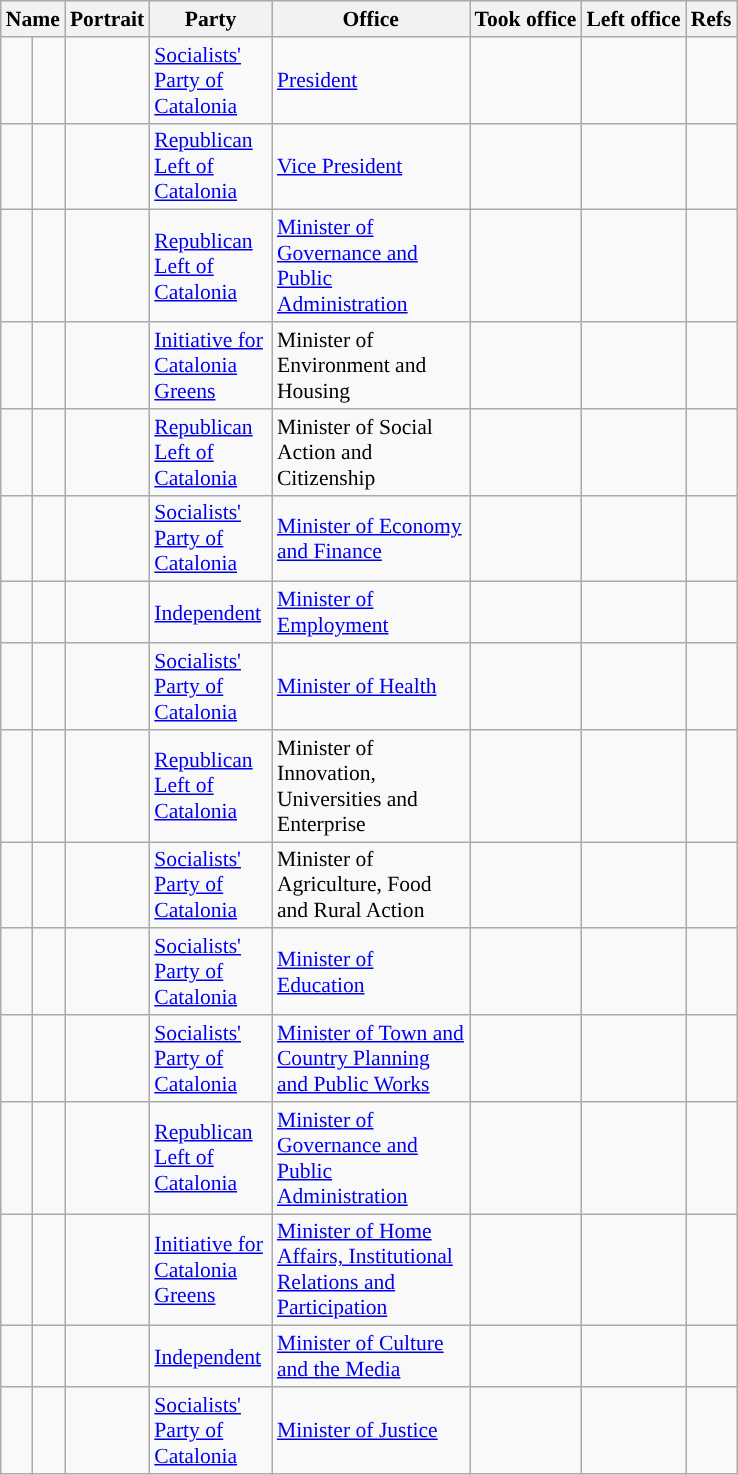<table class="wikitable plainrowheaders sortable" style="font-size:90%; text-align:left;">
<tr>
<th scope=col colspan="2">Name</th>
<th scope=col class=unsortable>Portrait</th>
<th scope=col width=75px>Party</th>
<th scope=col width=125px>Office</th>
<th scope=col>Took office</th>
<th scope=col>Left office</th>
<th scope=col width=25px class=unsortable>Refs</th>
</tr>
<tr>
<td !align="center" style="background:"></td>
<td></td>
<td align=center></td>
<td><a href='#'>Socialists' Party of Catalonia</a></td>
<td><a href='#'>President</a></td>
<td align=center></td>
<td align=center></td>
<td align=center></td>
</tr>
<tr>
<td !align="center" style="background:"></td>
<td></td>
<td align=center></td>
<td><a href='#'>Republican Left of Catalonia</a></td>
<td><a href='#'>Vice President</a></td>
<td align=center></td>
<td align=center></td>
<td align=center></td>
</tr>
<tr>
<td !align="center" style="background:"></td>
<td></td>
<td align=center></td>
<td><a href='#'>Republican Left of Catalonia</a></td>
<td><a href='#'>Minister of Governance and Public Administration</a></td>
<td align=center></td>
<td align=center></td>
<td align=center></td>
</tr>
<tr>
<td !align="center" style="background:"></td>
<td></td>
<td align=center></td>
<td><a href='#'>Initiative for Catalonia Greens</a></td>
<td>Minister of Environment and Housing</td>
<td align=center></td>
<td align=center></td>
<td align=center></td>
</tr>
<tr>
<td !align="center" style="background:"></td>
<td></td>
<td align=center></td>
<td><a href='#'>Republican Left of Catalonia</a></td>
<td>Minister of Social Action and Citizenship</td>
<td align=center></td>
<td align=center></td>
<td align=center></td>
</tr>
<tr>
<td !align="center" style="background:"></td>
<td></td>
<td align=center></td>
<td><a href='#'>Socialists' Party of Catalonia</a></td>
<td><a href='#'>Minister of Economy and Finance</a></td>
<td align=center></td>
<td align=center></td>
<td align=center></td>
</tr>
<tr>
<td !align="center" style="background:"></td>
<td></td>
<td align=center></td>
<td><a href='#'>Independent</a></td>
<td><a href='#'>Minister of Employment</a></td>
<td align=center></td>
<td align=center></td>
<td align=center></td>
</tr>
<tr>
<td !align="center" style="background:"></td>
<td></td>
<td align=center></td>
<td><a href='#'>Socialists' Party of Catalonia</a></td>
<td><a href='#'>Minister of Health</a></td>
<td align=center></td>
<td align=center></td>
<td align=center></td>
</tr>
<tr>
<td !align="center" style="background:"></td>
<td></td>
<td align=center></td>
<td><a href='#'>Republican Left of Catalonia</a></td>
<td>Minister of Innovation, Universities and Enterprise</td>
<td align=center></td>
<td align=center></td>
<td align=center></td>
</tr>
<tr>
<td !align="center" style="background:"></td>
<td></td>
<td align=center></td>
<td><a href='#'>Socialists' Party of Catalonia</a></td>
<td>Minister of Agriculture, Food and Rural Action</td>
<td align=center></td>
<td align=center></td>
<td align=center></td>
</tr>
<tr>
<td !align="center" style="background:"></td>
<td></td>
<td align=center></td>
<td><a href='#'>Socialists' Party of Catalonia</a></td>
<td><a href='#'>Minister of Education</a></td>
<td align=center></td>
<td align=center></td>
<td align=center></td>
</tr>
<tr>
<td !align="center" style="background:"></td>
<td></td>
<td align=center></td>
<td><a href='#'>Socialists' Party of Catalonia</a></td>
<td><a href='#'>Minister of Town and Country Planning and Public Works</a></td>
<td align=center></td>
<td align=center></td>
<td align=center></td>
</tr>
<tr>
<td !align="center" style="background:"></td>
<td></td>
<td align=center></td>
<td><a href='#'>Republican Left of Catalonia</a></td>
<td><a href='#'>Minister of Governance and Public Administration</a></td>
<td align=center></td>
<td align=center></td>
<td align=center></td>
</tr>
<tr>
<td !align="center" style="background:"></td>
<td></td>
<td align=center></td>
<td><a href='#'>Initiative for Catalonia Greens</a></td>
<td><a href='#'>Minister of Home Affairs, Institutional Relations and Participation</a></td>
<td align=center></td>
<td align=center></td>
<td align=center></td>
</tr>
<tr>
<td !align="center" style="background:"></td>
<td></td>
<td align=center></td>
<td><a href='#'>Independent</a></td>
<td><a href='#'>Minister of Culture and the Media</a></td>
<td align=center></td>
<td align=center></td>
<td align=center></td>
</tr>
<tr>
<td !align="center" style="background:"></td>
<td></td>
<td align=center></td>
<td><a href='#'>Socialists' Party of Catalonia</a></td>
<td><a href='#'>Minister of Justice</a></td>
<td align=center></td>
<td align=center></td>
<td align=center></td>
</tr>
</table>
